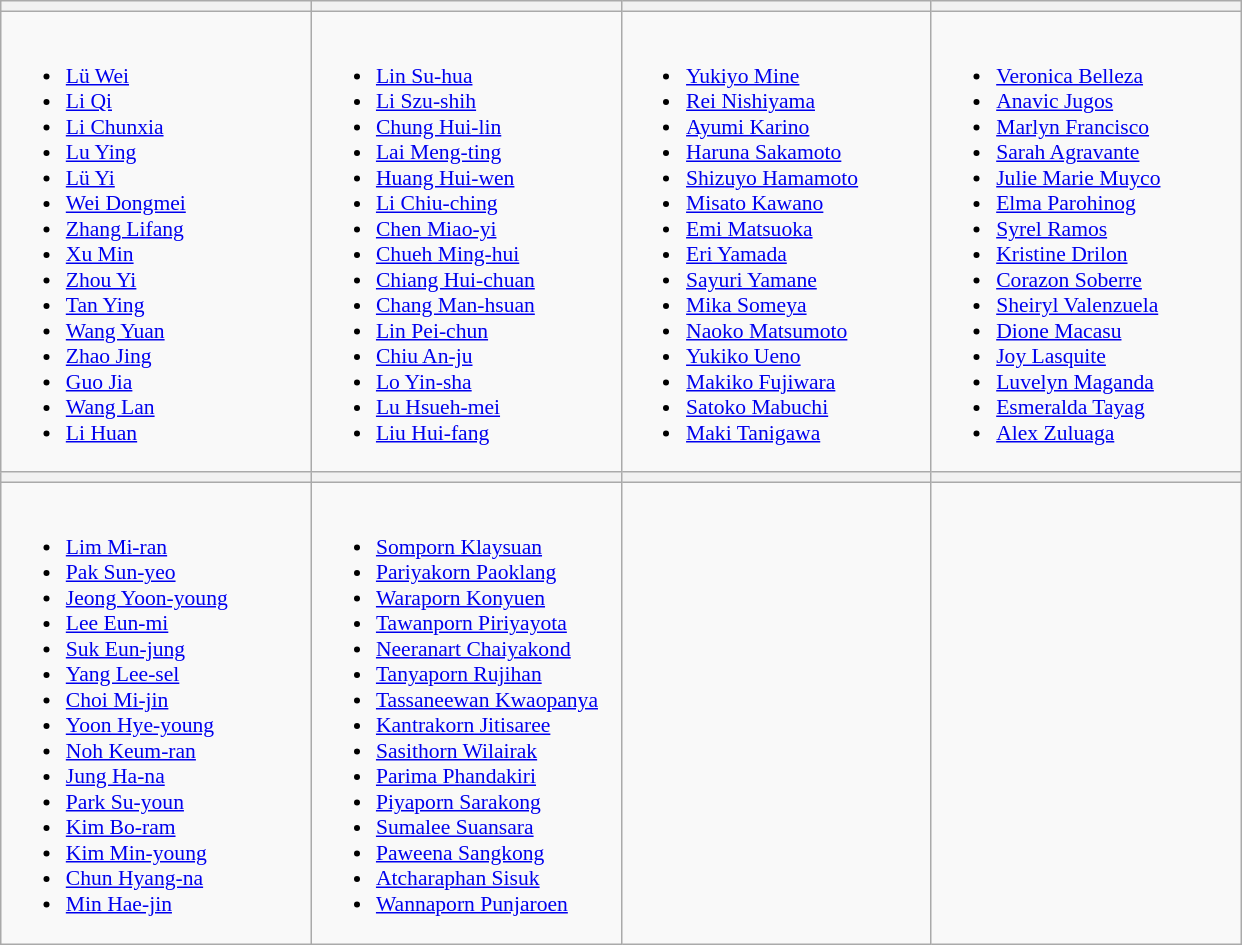<table class="wikitable" style="font-size:90%">
<tr>
<th width=200></th>
<th width=200></th>
<th width=200></th>
<th width=200></th>
</tr>
<tr>
<td valign=top><br><ul><li><a href='#'>Lü Wei</a></li><li><a href='#'>Li Qi</a></li><li><a href='#'>Li Chunxia</a></li><li><a href='#'>Lu Ying</a></li><li><a href='#'>Lü Yi</a></li><li><a href='#'>Wei Dongmei</a></li><li><a href='#'>Zhang Lifang</a></li><li><a href='#'>Xu Min</a></li><li><a href='#'>Zhou Yi</a></li><li><a href='#'>Tan Ying</a></li><li><a href='#'>Wang Yuan</a></li><li><a href='#'>Zhao Jing</a></li><li><a href='#'>Guo Jia</a></li><li><a href='#'>Wang Lan</a></li><li><a href='#'>Li Huan</a></li></ul></td>
<td valign=top><br><ul><li><a href='#'>Lin Su-hua</a></li><li><a href='#'>Li Szu-shih</a></li><li><a href='#'>Chung Hui-lin</a></li><li><a href='#'>Lai Meng-ting</a></li><li><a href='#'>Huang Hui-wen</a></li><li><a href='#'>Li Chiu-ching</a></li><li><a href='#'>Chen Miao-yi</a></li><li><a href='#'>Chueh Ming-hui</a></li><li><a href='#'>Chiang Hui-chuan</a></li><li><a href='#'>Chang Man-hsuan</a></li><li><a href='#'>Lin Pei-chun</a></li><li><a href='#'>Chiu An-ju</a></li><li><a href='#'>Lo Yin-sha</a></li><li><a href='#'>Lu Hsueh-mei</a></li><li><a href='#'>Liu Hui-fang</a></li></ul></td>
<td valign=top><br><ul><li><a href='#'>Yukiyo Mine</a></li><li><a href='#'>Rei Nishiyama</a></li><li><a href='#'>Ayumi Karino</a></li><li><a href='#'>Haruna Sakamoto</a></li><li><a href='#'>Shizuyo Hamamoto</a></li><li><a href='#'>Misato Kawano</a></li><li><a href='#'>Emi Matsuoka</a></li><li><a href='#'>Eri Yamada</a></li><li><a href='#'>Sayuri Yamane</a></li><li><a href='#'>Mika Someya</a></li><li><a href='#'>Naoko Matsumoto</a></li><li><a href='#'>Yukiko Ueno</a></li><li><a href='#'>Makiko Fujiwara</a></li><li><a href='#'>Satoko Mabuchi</a></li><li><a href='#'>Maki Tanigawa</a></li></ul></td>
<td valign=top><br><ul><li><a href='#'>Veronica Belleza</a></li><li><a href='#'>Anavic Jugos</a></li><li><a href='#'>Marlyn Francisco</a></li><li><a href='#'>Sarah Agravante</a></li><li><a href='#'>Julie Marie Muyco</a></li><li><a href='#'>Elma Parohinog</a></li><li><a href='#'>Syrel Ramos</a></li><li><a href='#'>Kristine Drilon</a></li><li><a href='#'>Corazon Soberre</a></li><li><a href='#'>Sheiryl Valenzuela</a></li><li><a href='#'>Dione Macasu</a></li><li><a href='#'>Joy Lasquite</a></li><li><a href='#'>Luvelyn Maganda</a></li><li><a href='#'>Esmeralda Tayag</a></li><li><a href='#'>Alex Zuluaga</a></li></ul></td>
</tr>
<tr>
<th></th>
<th></th>
<th></th>
<th></th>
</tr>
<tr>
<td valign=top><br><ul><li><a href='#'>Lim Mi-ran</a></li><li><a href='#'>Pak Sun-yeo</a></li><li><a href='#'>Jeong Yoon-young</a></li><li><a href='#'>Lee Eun-mi</a></li><li><a href='#'>Suk Eun-jung</a></li><li><a href='#'>Yang Lee-sel</a></li><li><a href='#'>Choi Mi-jin</a></li><li><a href='#'>Yoon Hye-young</a></li><li><a href='#'>Noh Keum-ran</a></li><li><a href='#'>Jung Ha-na</a></li><li><a href='#'>Park Su-youn</a></li><li><a href='#'>Kim Bo-ram</a></li><li><a href='#'>Kim Min-young</a></li><li><a href='#'>Chun Hyang-na</a></li><li><a href='#'>Min Hae-jin</a></li></ul></td>
<td valign=top><br><ul><li><a href='#'>Somporn Klaysuan</a></li><li><a href='#'>Pariyakorn Paoklang</a></li><li><a href='#'>Waraporn Konyuen</a></li><li><a href='#'>Tawanporn Piriyayota</a></li><li><a href='#'>Neeranart Chaiyakond</a></li><li><a href='#'>Tanyaporn Rujihan</a></li><li><a href='#'>Tassaneewan Kwaopanya</a></li><li><a href='#'>Kantrakorn Jitisaree</a></li><li><a href='#'>Sasithorn Wilairak</a></li><li><a href='#'>Parima Phandakiri</a></li><li><a href='#'>Piyaporn Sarakong</a></li><li><a href='#'>Sumalee Suansara</a></li><li><a href='#'>Paweena Sangkong</a></li><li><a href='#'>Atcharaphan Sisuk</a></li><li><a href='#'>Wannaporn Punjaroen</a></li></ul></td>
<td valign=top></td>
<td valign=top></td>
</tr>
</table>
